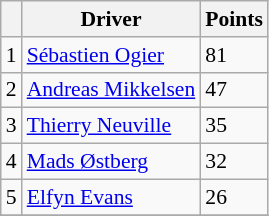<table class="wikitable" style="font-size: 90%;">
<tr>
<th></th>
<th>Driver</th>
<th>Points</th>
</tr>
<tr>
<td>1</td>
<td> <a href='#'>Sébastien Ogier</a></td>
<td>81</td>
</tr>
<tr>
<td>2</td>
<td> <a href='#'>Andreas Mikkelsen</a></td>
<td>47</td>
</tr>
<tr>
<td>3</td>
<td> <a href='#'>Thierry Neuville</a></td>
<td>35</td>
</tr>
<tr>
<td>4</td>
<td> <a href='#'>Mads Østberg</a></td>
<td>32</td>
</tr>
<tr>
<td>5</td>
<td> <a href='#'>Elfyn Evans</a></td>
<td>26</td>
</tr>
<tr>
</tr>
</table>
